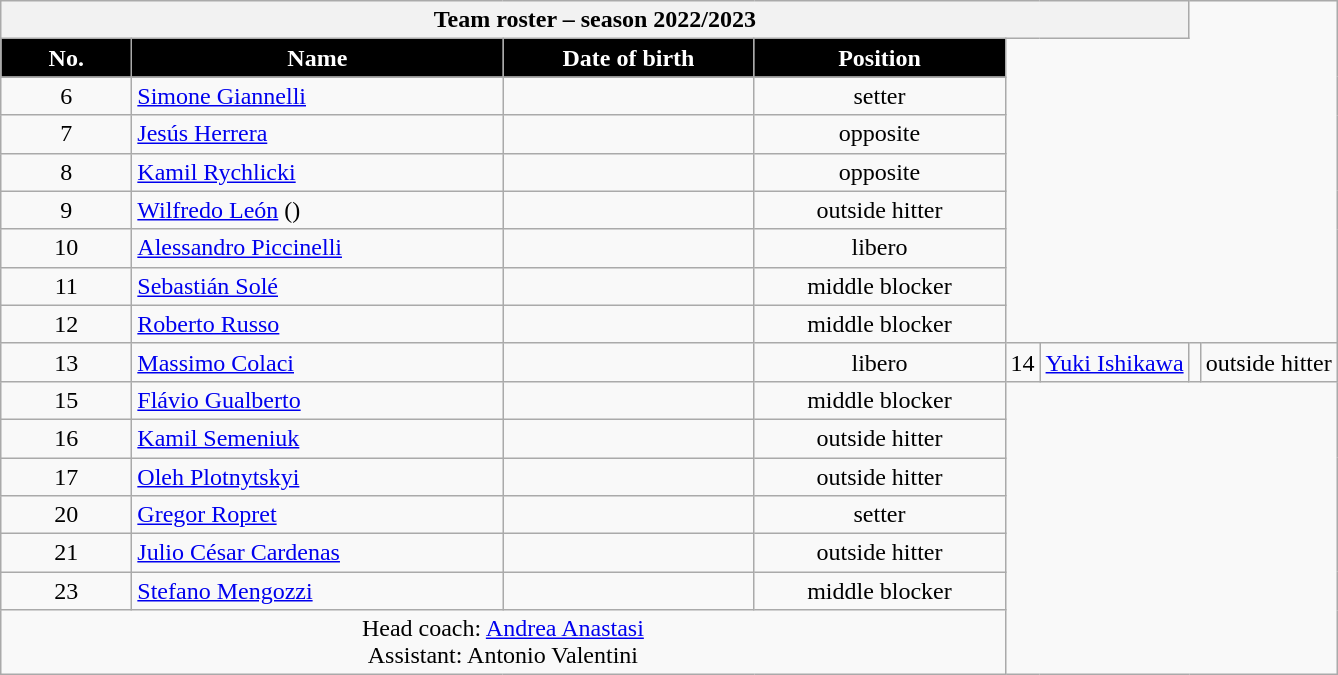<table class="wikitable collapsible collapsed sortable" style="font-size:100%; text-align:center;">
<tr>
<th colspan=6>Team roster – season 2022/2023</th>
</tr>
<tr>
<th style="width:5em; color:#FFFFFF; background-color:#000000">No.</th>
<th style="width:15em; color:#FFFFFF; background-color:#000000">Name</th>
<th style="width:10em; color:#FFFFFF; background-color:#000000">Date of birth</th>
<th style="width:10em; color:#FFFFFF; background-color:#000000">Position</th>
</tr>
<tr>
<td>6</td>
<td align=left> <a href='#'>Simone Giannelli</a></td>
<td align=center></td>
<td>setter</td>
</tr>
<tr>
<td>7</td>
<td align=left> <a href='#'>Jesús Herrera</a></td>
<td align="center"></td>
<td>opposite</td>
</tr>
<tr>
<td>8</td>
<td align=left> <a href='#'>Kamil Rychlicki</a></td>
<td align=center></td>
<td>opposite</td>
</tr>
<tr>
<td>9</td>
<td align=left> <a href='#'>Wilfredo León</a> ()</td>
<td align=center></td>
<td>outside hitter</td>
</tr>
<tr>
<td>10</td>
<td align=left> <a href='#'>Alessandro Piccinelli</a></td>
<td align=center></td>
<td>libero</td>
</tr>
<tr>
<td>11</td>
<td align=left> <a href='#'>Sebastián Solé</a></td>
<td align=center></td>
<td>middle blocker</td>
</tr>
<tr>
<td>12</td>
<td align=left> <a href='#'>Roberto Russo</a></td>
<td align=center></td>
<td>middle blocker</td>
</tr>
<tr>
<td>13</td>
<td align=left> <a href='#'>Massimo Colaci</a></td>
<td align=center></td>
<td>libero</td>
<td>14</td>
<td align=left> <a href='#'>Yuki Ishikawa</a></td>
<td align=center></td>
<td>outside hitter</td>
</tr>
<tr>
<td>15</td>
<td align=left> <a href='#'>Flávio Gualberto</a></td>
<td align=center></td>
<td>middle blocker</td>
</tr>
<tr>
<td>16</td>
<td align=left> <a href='#'>Kamil Semeniuk</a></td>
<td align=center></td>
<td>outside hitter</td>
</tr>
<tr>
<td>17</td>
<td align=left> <a href='#'>Oleh Plotnytskyi</a></td>
<td align=center></td>
<td>outside hitter</td>
</tr>
<tr>
<td>20</td>
<td align=left> <a href='#'>Gregor Ropret</a></td>
<td align=center></td>
<td>setter</td>
</tr>
<tr>
<td>21</td>
<td align=left> <a href='#'>Julio César Cardenas</a></td>
<td align="center"></td>
<td>outside hitter</td>
</tr>
<tr>
<td>23</td>
<td align=left> <a href='#'>Stefano Mengozzi</a></td>
<td align=center></td>
<td>middle blocker</td>
</tr>
<tr class="sortbottom">
<td colspan=4>Head coach:  <a href='#'>Andrea Anastasi</a><br>Assistant:  Antonio Valentini</td>
</tr>
</table>
